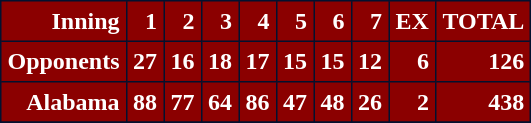<table cellpadding="4" cellspacing="2" border="1" style="background-color: #8B0000; color: #FFFFFF; border: 1px #02112F solid; border-collapse: collapse; text-align: right;">
<tr bgcolor="#8B0000">
<th><strong>Inning</strong></th>
<th><strong>1</strong></th>
<th><strong>2</strong></th>
<th><strong>3</strong></th>
<th><strong>4</strong></th>
<th><strong>5</strong></th>
<th><strong>6</strong></th>
<th><strong>7</strong></th>
<th><strong>EX</strong></th>
<th><strong>TOTAL</strong></th>
</tr>
<tr bgcolor="#8B0000" style="text-align: right;">
<th>Opponents</th>
<th>27</th>
<th>16</th>
<th>18</th>
<th>17</th>
<th>15</th>
<th>15</th>
<th>12</th>
<th>6</th>
<th>126</th>
</tr>
<tr bgcolor="#8B0000" style="font-weight: bold;" style="text-align: right;">
<th>Alabama</th>
<th>88</th>
<th>77</th>
<th>64</th>
<th>86</th>
<th>47</th>
<th>48</th>
<th>26</th>
<th>2</th>
<th>438</th>
</tr>
<tr>
</tr>
</table>
